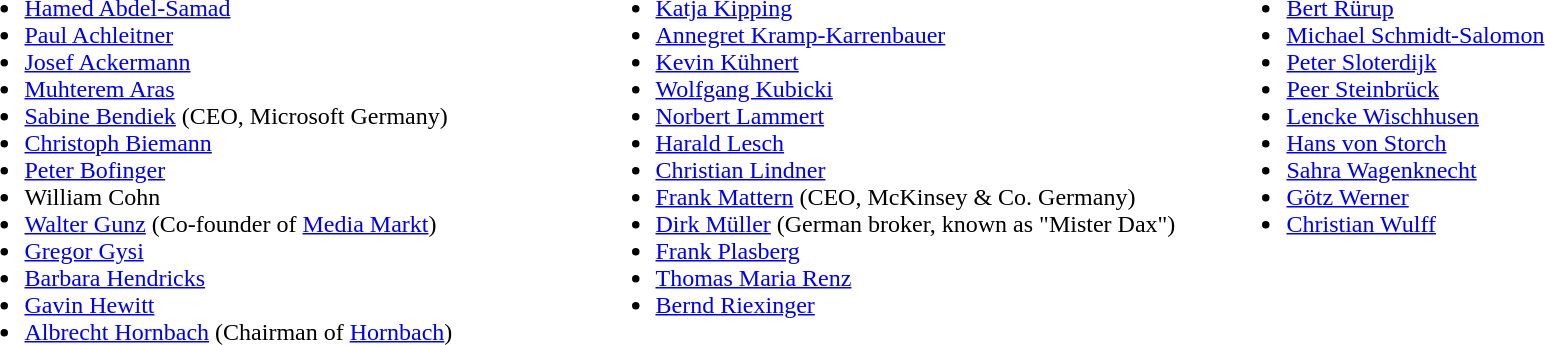<table style="width:100%;">
<tr>
<td style="vertical-align:top; width:33%;"><br><ul><li><a href='#'>Hamed Abdel-Samad</a></li><li><a href='#'>Paul Achleitner</a></li><li><a href='#'>Josef Ackermann</a></li><li><a href='#'>Muhterem Aras</a></li><li><a href='#'>Sabine Bendiek</a> (CEO, Microsoft Germany)</li><li><a href='#'>Christoph Biemann</a></li><li><a href='#'>Peter Bofinger</a></li><li>William Cohn</li><li><a href='#'>Walter Gunz</a> (Co-founder of <a href='#'>Media Markt</a>)</li><li><a href='#'>Gregor Gysi</a></li><li><a href='#'>Barbara Hendricks</a></li><li><a href='#'>Gavin Hewitt</a></li><li><a href='#'>Albrecht Hornbach</a> (Chairman of <a href='#'>Hornbach</a>)</li></ul></td>
<td style="vertical-align:top; width:33%;"><br><ul><li><a href='#'>Katja Kipping</a></li><li><a href='#'>Annegret Kramp-Karrenbauer</a></li><li><a href='#'>Kevin Kühnert</a></li><li><a href='#'>Wolfgang Kubicki</a></li><li><a href='#'>Norbert Lammert</a></li><li><a href='#'>Harald Lesch</a></li><li><a href='#'>Christian Lindner</a></li><li><a href='#'>Frank Mattern</a> (CEO, McKinsey & Co. Germany)</li><li><a href='#'>Dirk Müller</a> (German broker, known as "Mister Dax")</li><li><a href='#'>Frank Plasberg</a></li><li><a href='#'>Thomas Maria Renz</a></li><li><a href='#'>Bernd Riexinger</a></li></ul></td>
<td style="vertical-align:top; width:33%;"><br><ul><li><a href='#'>Bert Rürup</a></li><li><a href='#'>Michael Schmidt-Salomon</a></li><li><a href='#'>Peter Sloterdijk</a></li><li><a href='#'>Peer Steinbrück</a></li><li><a href='#'>Lencke Wischhusen</a></li><li><a href='#'>Hans von Storch</a></li><li><a href='#'>Sahra Wagenknecht</a></li><li><a href='#'>Götz Werner</a></li><li><a href='#'>Christian Wulff</a></li></ul></td>
</tr>
</table>
